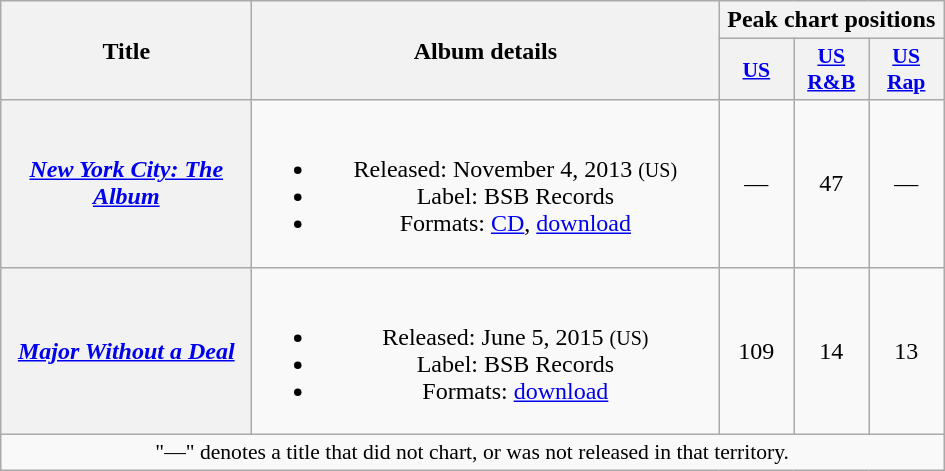<table class="wikitable plainrowheaders" style="text-align:center;">
<tr>
<th scope="col" rowspan="2" style="width:10em;">Title</th>
<th scope="col" rowspan="2" style="width:19em;">Album details</th>
<th scope="col" colspan="3">Peak chart positions</th>
</tr>
<tr>
<th scope="col" style="width:3em;font-size:90%;"><a href='#'>US</a><br></th>
<th scope="col" style="width:3em;font-size:90%;"><a href='#'>US R&B</a><br></th>
<th scope="col" style="width:3em;font-size:90%;"><a href='#'>US<br>Rap</a><br></th>
</tr>
<tr>
<th scope="row"><em><a href='#'>New York City: The Album</a></em></th>
<td><br><ul><li>Released: November 4, 2013 <small>(US)</small></li><li>Label: BSB Records</li><li>Formats: <a href='#'>CD</a>, <a href='#'>download</a></li></ul></td>
<td>—</td>
<td>47</td>
<td>—</td>
</tr>
<tr>
<th scope="row"><em><a href='#'>Major Without a Deal</a></em></th>
<td><br><ul><li>Released: June 5, 2015 <small>(US)</small> </li><li>Label: BSB Records</li><li>Formats: <a href='#'>download</a></li></ul></td>
<td>109</td>
<td>14</td>
<td>13</td>
</tr>
<tr>
<td colspan="5" style="font-size:90%">"—" denotes a title that did not chart, or was not released in that territory.</td>
</tr>
</table>
